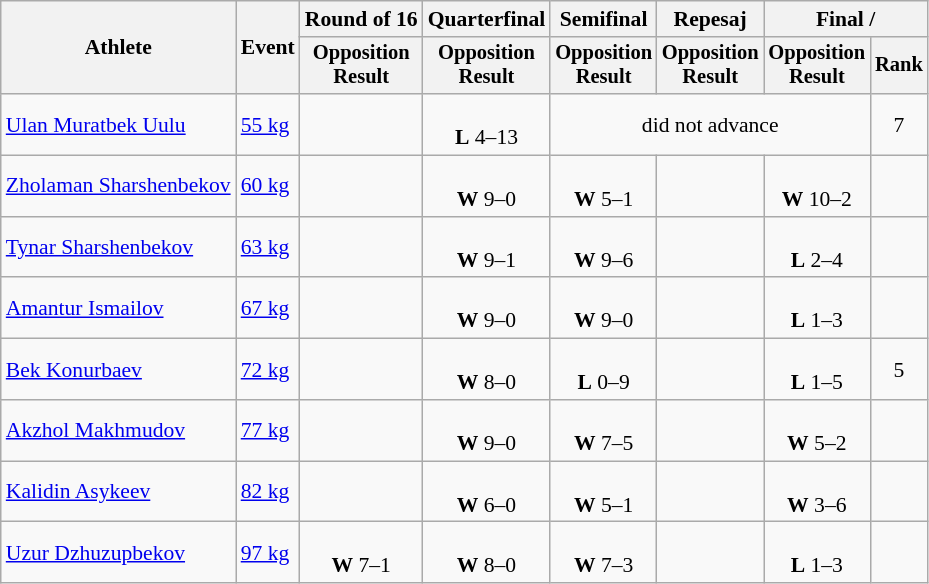<table class=wikitable style=font-size:90%;text-align:center>
<tr>
<th rowspan=2>Athlete</th>
<th rowspan=2>Event</th>
<th>Round of 16</th>
<th>Quarterfinal</th>
<th>Semifinal</th>
<th>Repesaj</th>
<th colspan=2>Final / </th>
</tr>
<tr style=font-size:95%>
<th>Opposition<br>Result</th>
<th>Opposition<br>Result</th>
<th>Opposition<br>Result</th>
<th>Opposition<br>Result</th>
<th>Opposition<br>Result</th>
<th>Rank</th>
</tr>
<tr>
<td align=left><a href='#'>Ulan Muratbek Uulu</a></td>
<td align=left><a href='#'>55 kg</a></td>
<td></td>
<td><br><strong>L</strong> 4–13</td>
<td colspan=3>did not advance</td>
<td>7</td>
</tr>
<tr>
<td align=left><a href='#'>Zholaman Sharshenbekov</a></td>
<td align=left><a href='#'>60 kg</a></td>
<td></td>
<td><br><strong>W</strong> 9–0</td>
<td><br><strong>W</strong> 5–1</td>
<td></td>
<td><br><strong>W</strong> 10–2</td>
<td></td>
</tr>
<tr>
<td align=left><a href='#'>Tynar Sharshenbekov</a></td>
<td align=left><a href='#'>63 kg</a></td>
<td></td>
<td><br><strong>W</strong> 9–1</td>
<td><br><strong>W</strong> 9–6</td>
<td></td>
<td><br><strong>L</strong> 2–4</td>
<td></td>
</tr>
<tr>
<td align=left><a href='#'>Amantur Ismailov</a></td>
<td align=left><a href='#'>67 kg</a></td>
<td></td>
<td><br><strong>W</strong> 9–0</td>
<td><br><strong>W</strong> 9–0</td>
<td></td>
<td><br><strong>L</strong> 1–3</td>
<td></td>
</tr>
<tr>
<td align=left><a href='#'>Bek Konurbaev</a></td>
<td align=left><a href='#'>72 kg</a></td>
<td></td>
<td><br><strong>W</strong> 8–0</td>
<td><br><strong>L</strong> 0–9</td>
<td></td>
<td><br><strong>L</strong> 1–5</td>
<td>5</td>
</tr>
<tr>
<td align=left><a href='#'>Akzhol Makhmudov</a></td>
<td align=left><a href='#'>77 kg</a></td>
<td></td>
<td><br><strong>W</strong> 9–0</td>
<td><br><strong>W</strong> 7–5</td>
<td></td>
<td><br><strong>W</strong> 5–2</td>
<td></td>
</tr>
<tr>
<td align=left><a href='#'>Kalidin Asykeev</a></td>
<td align=left><a href='#'>82 kg</a></td>
<td></td>
<td><br><strong>W</strong> 6–0</td>
<td><br><strong>W</strong> 5–1</td>
<td></td>
<td><br><strong>W</strong> 3–6</td>
<td></td>
</tr>
<tr>
<td align=left><a href='#'>Uzur Dzhuzupbekov</a></td>
<td align=left><a href='#'>97 kg</a></td>
<td><br><strong>W</strong> 7–1</td>
<td><br><strong>W</strong> 8–0</td>
<td><br><strong>W</strong> 7–3</td>
<td></td>
<td><br><strong>L</strong> 1–3</td>
<td></td>
</tr>
</table>
